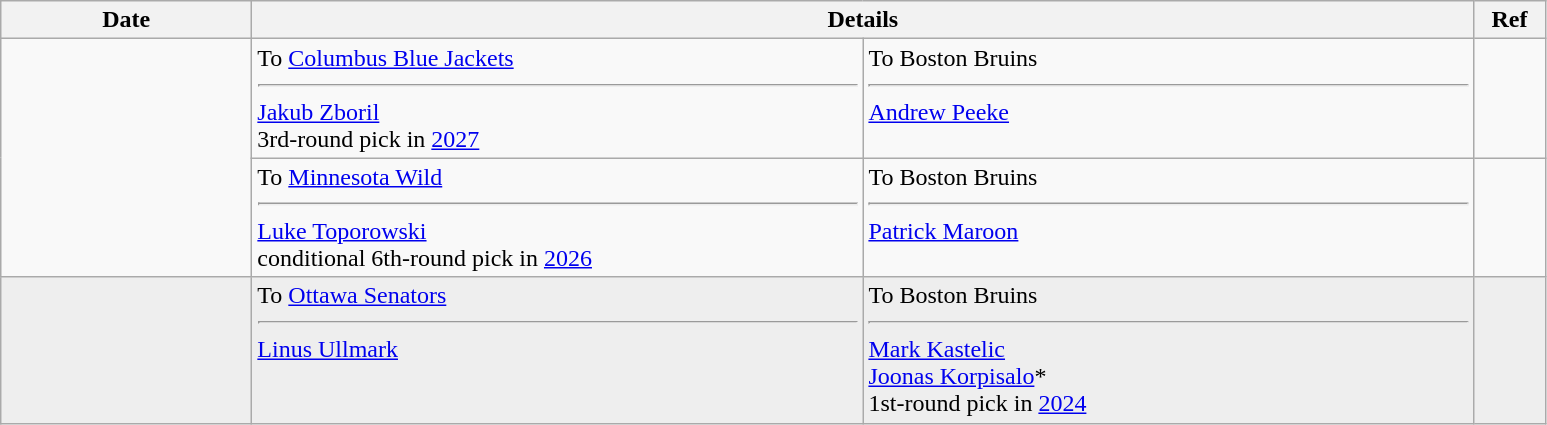<table class="wikitable">
<tr>
<th style="width: 10em;">Date</th>
<th colspan=2>Details</th>
<th style="width: 2.5em;">Ref</th>
</tr>
<tr>
<td rowspan=2></td>
<td style="width: 25em;" valign="top">To <a href='#'>Columbus Blue Jackets</a><hr><a href='#'>Jakub Zboril</a><br>3rd-round pick in <a href='#'>2027</a></td>
<td style="width: 25em;" valign="top">To Boston Bruins<hr><a href='#'>Andrew Peeke</a></td>
<td></td>
</tr>
<tr>
<td style="width: 25em;" valign="top">To <a href='#'>Minnesota Wild</a><hr><a href='#'>Luke Toporowski</a><br>conditional 6th-round pick in <a href='#'>2026</a></td>
<td style="width: 25em;" valign="top">To Boston Bruins<hr><a href='#'>Patrick Maroon</a></td>
<td></td>
</tr>
<tr bgcolor=eeeeee>
<td></td>
<td style="width: 25em;" valign="top">To <a href='#'>Ottawa Senators</a><hr><a href='#'>Linus Ullmark</a></td>
<td style="width: 25em;" valign="top">To Boston Bruins<hr><a href='#'>Mark Kastelic</a><br><a href='#'>Joonas Korpisalo</a>*<br>1st-round pick in <a href='#'>2024</a></td>
<td></td>
</tr>
</table>
